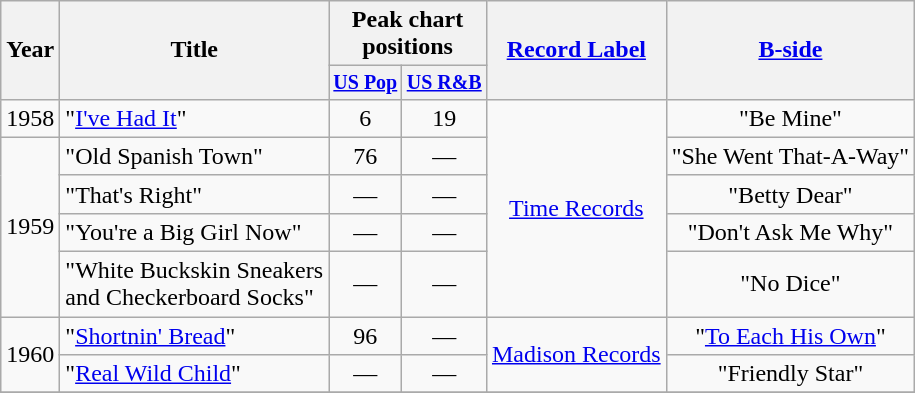<table class="wikitable" style=text-align:center;>
<tr>
<th rowspan="2">Year</th>
<th rowspan="2">Title</th>
<th colspan="2">Peak chart<br>positions</th>
<th rowspan="2"><a href='#'>Record Label</a></th>
<th rowspan="2"><a href='#'>B-side</a></th>
</tr>
<tr style="font-size:smaller;">
<th align=centre><a href='#'>US Pop</a></th>
<th align=centre><a href='#'>US R&B</a></th>
</tr>
<tr>
<td rowspan="1">1958</td>
<td align=left>"<a href='#'>I've Had It</a>"</td>
<td>6</td>
<td>19</td>
<td rowspan="5"><a href='#'>Time Records</a></td>
<td>"Be Mine"</td>
</tr>
<tr>
<td rowspan="4">1959</td>
<td align=left>"Old Spanish Town"</td>
<td>76</td>
<td>—</td>
<td>"She Went That-A-Way"</td>
</tr>
<tr>
<td align=left>"That's Right"</td>
<td>—</td>
<td>—</td>
<td>"Betty Dear"</td>
</tr>
<tr>
<td align=left>"You're a Big Girl Now"</td>
<td>—</td>
<td>—</td>
<td>"Don't Ask Me Why"</td>
</tr>
<tr>
<td align=left>"White Buckskin Sneakers<br>and Checkerboard Socks"</td>
<td>—</td>
<td>—</td>
<td>"No Dice"</td>
</tr>
<tr>
<td rowspan="2">1960</td>
<td align=left>"<a href='#'>Shortnin' Bread</a>"</td>
<td>96</td>
<td>—</td>
<td rowspan="2"><a href='#'>Madison Records</a></td>
<td>"<a href='#'>To Each His Own</a>"</td>
</tr>
<tr>
<td align=left>"<a href='#'>Real Wild Child</a>"</td>
<td>—</td>
<td>—</td>
<td>"Friendly Star"</td>
</tr>
<tr>
</tr>
</table>
